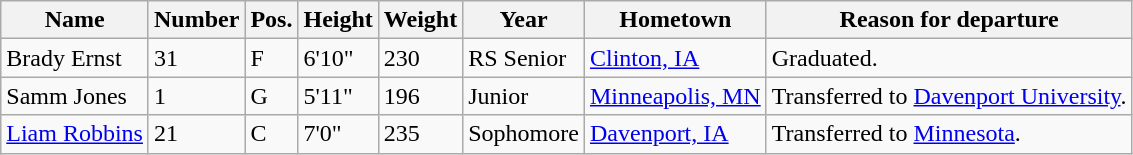<table class="wikitable sortable" border="1">
<tr>
<th>Name</th>
<th>Number</th>
<th>Pos.</th>
<th>Height</th>
<th>Weight</th>
<th>Year</th>
<th>Hometown</th>
<th class="unsortable">Reason for departure</th>
</tr>
<tr>
<td>Brady Ernst</td>
<td>31</td>
<td>F</td>
<td>6'10"</td>
<td>230</td>
<td>RS Senior</td>
<td><a href='#'>Clinton, IA</a></td>
<td>Graduated.</td>
</tr>
<tr>
<td>Samm Jones</td>
<td>1</td>
<td>G</td>
<td>5'11"</td>
<td>196</td>
<td>Junior</td>
<td><a href='#'>Minneapolis, MN</a></td>
<td>Transferred to <a href='#'>Davenport University</a>.</td>
</tr>
<tr>
<td><a href='#'>Liam Robbins</a></td>
<td>21</td>
<td>C</td>
<td>7'0"</td>
<td>235</td>
<td>Sophomore</td>
<td><a href='#'>Davenport, IA</a></td>
<td>Transferred to <a href='#'>Minnesota</a>.</td>
</tr>
</table>
